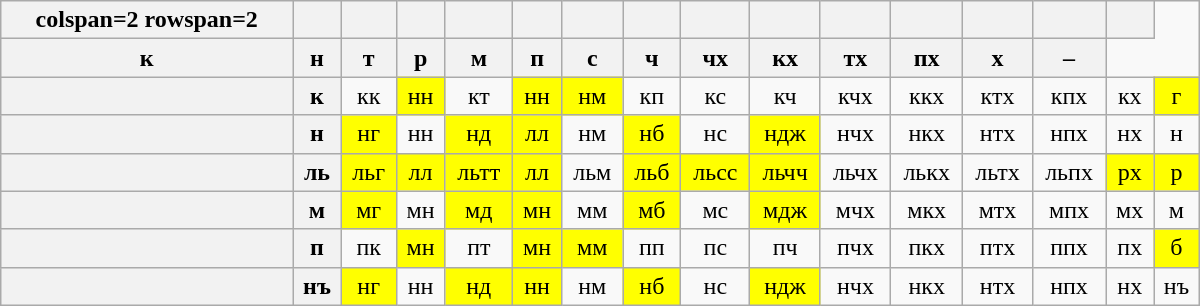<table class=wikitable width=800 style="text-align:center">
<tr>
<th>colspan=2 rowspan=2 </th>
<th></th>
<th></th>
<th></th>
<th></th>
<th></th>
<th></th>
<th></th>
<th></th>
<th></th>
<th></th>
<th></th>
<th></th>
<th></th>
<th></th>
</tr>
<tr>
<th>к</th>
<th>н</th>
<th>т</th>
<th>р</th>
<th>м</th>
<th>п</th>
<th>с</th>
<th>ч</th>
<th>чх</th>
<th>кх</th>
<th>тх</th>
<th>пх</th>
<th>х</th>
<th>–</th>
</tr>
<tr>
<th></th>
<th>к</th>
<td>кк</td>
<td bgcolor=yellow>нн</td>
<td>кт</td>
<td bgcolor=yellow>нн</td>
<td bgcolor=yellow>нм</td>
<td>кп</td>
<td>кс</td>
<td>кч</td>
<td>кчх</td>
<td>ккх</td>
<td>ктх</td>
<td>кпх</td>
<td>кх</td>
<td bgcolor=yellow>г</td>
</tr>
<tr>
<th></th>
<th>н</th>
<td bgcolor=yellow>нг</td>
<td>нн</td>
<td bgcolor=yellow>нд</td>
<td bgcolor=yellow>лл</td>
<td>нм</td>
<td bgcolor=yellow>нб</td>
<td>нс</td>
<td bgcolor=yellow>ндж</td>
<td>нчх</td>
<td>нкх</td>
<td>нтх</td>
<td>нпх</td>
<td>нх</td>
<td>н</td>
</tr>
<tr>
<th></th>
<th>ль</th>
<td bgcolor=yellow>льг</td>
<td bgcolor=yellow>лл</td>
<td bgcolor=yellow>льтт</td>
<td bgcolor=yellow>лл</td>
<td>льм</td>
<td bgcolor=yellow>льб</td>
<td bgcolor=yellow>льсс</td>
<td bgcolor=yellow>льчч</td>
<td>льчх</td>
<td>лькх</td>
<td>льтх</td>
<td>льпх</td>
<td bgcolor=yellow>рх</td>
<td bgcolor=yellow>р</td>
</tr>
<tr>
<th></th>
<th>м</th>
<td bgcolor=yellow>мг</td>
<td>мн</td>
<td bgcolor=yellow>мд</td>
<td bgcolor=yellow>мн</td>
<td>мм</td>
<td bgcolor=yellow>мб</td>
<td>мс</td>
<td bgcolor=yellow>мдж</td>
<td>мчх</td>
<td>мкх</td>
<td>мтх</td>
<td>мпх</td>
<td>мх</td>
<td>м</td>
</tr>
<tr>
<th></th>
<th>п</th>
<td>пк</td>
<td bgcolor=yellow>мн</td>
<td>пт</td>
<td bgcolor=yellow>мн</td>
<td bgcolor=yellow>мм</td>
<td>пп</td>
<td>пс</td>
<td>пч</td>
<td>пчх</td>
<td>пкх</td>
<td>птх</td>
<td>ппх</td>
<td>пх</td>
<td bgcolor=yellow>б</td>
</tr>
<tr>
<th></th>
<th>нъ</th>
<td bgcolor=yellow>нг</td>
<td>нн</td>
<td bgcolor=yellow>нд</td>
<td bgcolor=yellow>нн</td>
<td>нм</td>
<td bgcolor=yellow>нб</td>
<td>нс</td>
<td bgcolor=yellow>ндж</td>
<td>нчх</td>
<td>нкх</td>
<td>нтх</td>
<td>нпх</td>
<td>нх</td>
<td>нъ</td>
</tr>
</table>
